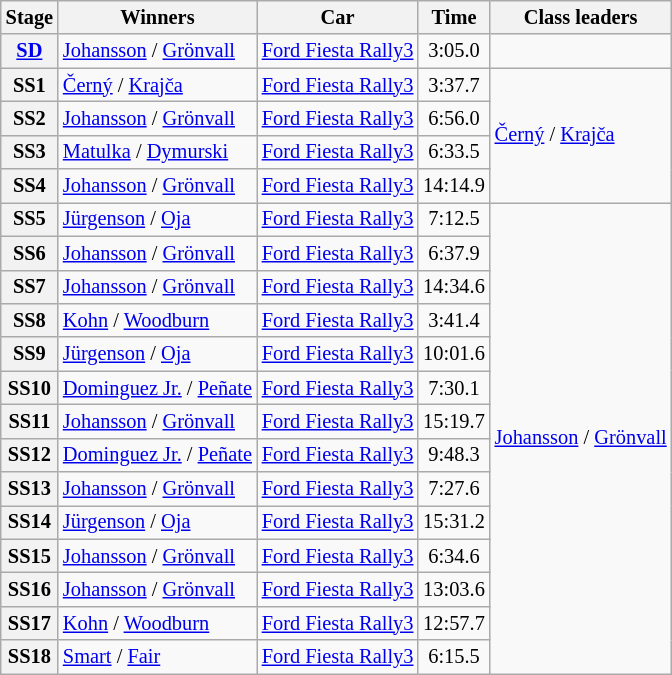<table class="wikitable" style="font-size:85%">
<tr>
<th>Stage</th>
<th>Winners</th>
<th>Car</th>
<th>Time</th>
<th>Class leaders</th>
</tr>
<tr>
<th><a href='#'>SD</a></th>
<td><a href='#'>Johansson</a> / <a href='#'>Grönvall</a></td>
<td><a href='#'>Ford Fiesta Rally3</a></td>
<td align="center">3:05.0</td>
<td></td>
</tr>
<tr>
<th>SS1</th>
<td><a href='#'>Černý</a> / <a href='#'>Krajča</a></td>
<td><a href='#'>Ford Fiesta Rally3</a></td>
<td align="center">3:37.7</td>
<td rowspan="4"><a href='#'>Černý</a> / <a href='#'>Krajča</a></td>
</tr>
<tr>
<th>SS2</th>
<td><a href='#'>Johansson</a> / <a href='#'>Grönvall</a></td>
<td><a href='#'>Ford Fiesta Rally3</a></td>
<td align="center">6:56.0</td>
</tr>
<tr>
<th>SS3</th>
<td><a href='#'>Matulka</a> / <a href='#'>Dymurski</a></td>
<td><a href='#'>Ford Fiesta Rally3</a></td>
<td align="center">6:33.5</td>
</tr>
<tr>
<th>SS4</th>
<td><a href='#'>Johansson</a> / <a href='#'>Grönvall</a></td>
<td><a href='#'>Ford Fiesta Rally3</a></td>
<td align="center">14:14.9</td>
</tr>
<tr>
<th>SS5</th>
<td><a href='#'>Jürgenson</a> / <a href='#'>Oja</a></td>
<td><a href='#'>Ford Fiesta Rally3</a></td>
<td align="center">7:12.5</td>
<td rowspan="14"><a href='#'>Johansson</a> / <a href='#'>Grönvall</a></td>
</tr>
<tr>
<th>SS6</th>
<td><a href='#'>Johansson</a> / <a href='#'>Grönvall</a></td>
<td><a href='#'>Ford Fiesta Rally3</a></td>
<td align="center">6:37.9</td>
</tr>
<tr>
<th>SS7</th>
<td><a href='#'>Johansson</a> / <a href='#'>Grönvall</a></td>
<td><a href='#'>Ford Fiesta Rally3</a></td>
<td align="center">14:34.6</td>
</tr>
<tr>
<th>SS8</th>
<td><a href='#'>Kohn</a> / <a href='#'>Woodburn</a></td>
<td><a href='#'>Ford Fiesta Rally3</a></td>
<td align="center">3:41.4</td>
</tr>
<tr>
<th>SS9</th>
<td><a href='#'>Jürgenson</a> / <a href='#'>Oja</a></td>
<td><a href='#'>Ford Fiesta Rally3</a></td>
<td align="center">10:01.6</td>
</tr>
<tr>
<th>SS10</th>
<td><a href='#'>Dominguez Jr.</a> / <a href='#'>Peñate</a></td>
<td><a href='#'>Ford Fiesta Rally3</a></td>
<td align="center">7:30.1</td>
</tr>
<tr>
<th>SS11</th>
<td><a href='#'>Johansson</a> / <a href='#'>Grönvall</a></td>
<td><a href='#'>Ford Fiesta Rally3</a></td>
<td align="center">15:19.7</td>
</tr>
<tr>
<th>SS12</th>
<td><a href='#'>Dominguez Jr.</a> / <a href='#'>Peñate</a></td>
<td><a href='#'>Ford Fiesta Rally3</a></td>
<td align="center">9:48.3</td>
</tr>
<tr>
<th>SS13</th>
<td><a href='#'>Johansson</a> / <a href='#'>Grönvall</a></td>
<td><a href='#'>Ford Fiesta Rally3</a></td>
<td align="center">7:27.6</td>
</tr>
<tr>
<th>SS14</th>
<td><a href='#'>Jürgenson</a> / <a href='#'>Oja</a></td>
<td><a href='#'>Ford Fiesta Rally3</a></td>
<td align="center">15:31.2</td>
</tr>
<tr>
<th>SS15</th>
<td><a href='#'>Johansson</a> / <a href='#'>Grönvall</a></td>
<td><a href='#'>Ford Fiesta Rally3</a></td>
<td align="center">6:34.6</td>
</tr>
<tr>
<th>SS16</th>
<td><a href='#'>Johansson</a> / <a href='#'>Grönvall</a></td>
<td><a href='#'>Ford Fiesta Rally3</a></td>
<td align="center">13:03.6</td>
</tr>
<tr>
<th>SS17</th>
<td><a href='#'>Kohn</a> / <a href='#'>Woodburn</a></td>
<td><a href='#'>Ford Fiesta Rally3</a></td>
<td align="center">12:57.7</td>
</tr>
<tr>
<th>SS18</th>
<td><a href='#'>Smart</a> / <a href='#'>Fair</a></td>
<td><a href='#'>Ford Fiesta Rally3</a></td>
<td align="center">6:15.5</td>
</tr>
</table>
